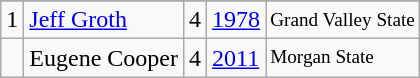<table class="wikitable">
<tr>
</tr>
<tr>
<td>1</td>
<td><a href='#'>Jeff Groth</a></td>
<td>4</td>
<td><a href='#'>1978</a></td>
<td style="font-size:80%;">Grand Valley State</td>
</tr>
<tr>
<td></td>
<td>Eugene Cooper</td>
<td>4</td>
<td><a href='#'>2011</a></td>
<td style="font-size:80%;">Morgan State</td>
</tr>
</table>
